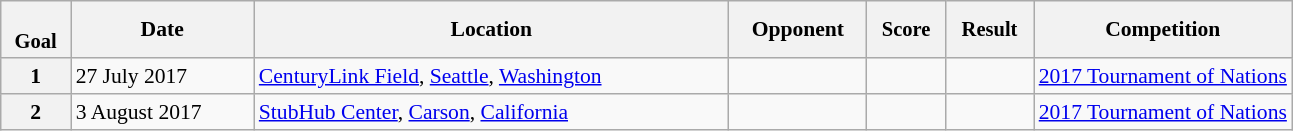<table class="wikitable collapsible sortable" style="font-size:90%">
<tr>
<th data-sort-type="number" style="font-size:95%;"><br>Goal</th>
<th>Date</th>
<th>Location</th>
<th>Opponent</th>
<th data-sort-type="number" style="font-size:95%;">Score</th>
<th data-sort-type="number" style="font-size:95%;">Result</th>
<th style="width:20%;">Competition</th>
</tr>
<tr>
<th>1</th>
<td>27 July 2017</td>
<td> <a href='#'>CenturyLink Field</a>, <a href='#'>Seattle</a>, <a href='#'>Washington</a></td>
<td></td>
<td></td>
<td></td>
<td><a href='#'>2017 Tournament of Nations</a></td>
</tr>
<tr>
<th>2</th>
<td>3 August 2017</td>
<td> <a href='#'>StubHub Center</a>, <a href='#'>Carson</a>, <a href='#'>California</a></td>
<td></td>
<td></td>
<td></td>
<td><a href='#'>2017 Tournament of Nations</a></td>
</tr>
</table>
